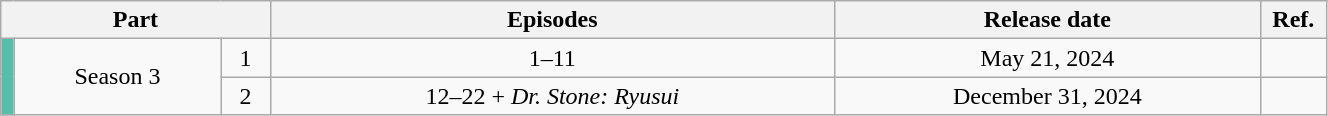<table class="wikitable" style="text-align: center; width: 70%;">
<tr>
<th colspan="3">Part</th>
<th>Episodes</th>
<th>Release date</th>
<th width="5%">Ref.</th>
</tr>
<tr>
<td rowspan="3" width="1%" style="background: #57BEA9;"></td>
<td rowspan="3">Season 3</td>
<td>1</td>
<td>1–11</td>
<td>May 21, 2024</td>
<td></td>
</tr>
<tr>
<td>2</td>
<td>12–22 + <em>Dr. Stone: Ryusui</em></td>
<td>December 31, 2024</td>
<td></td>
</tr>
</table>
